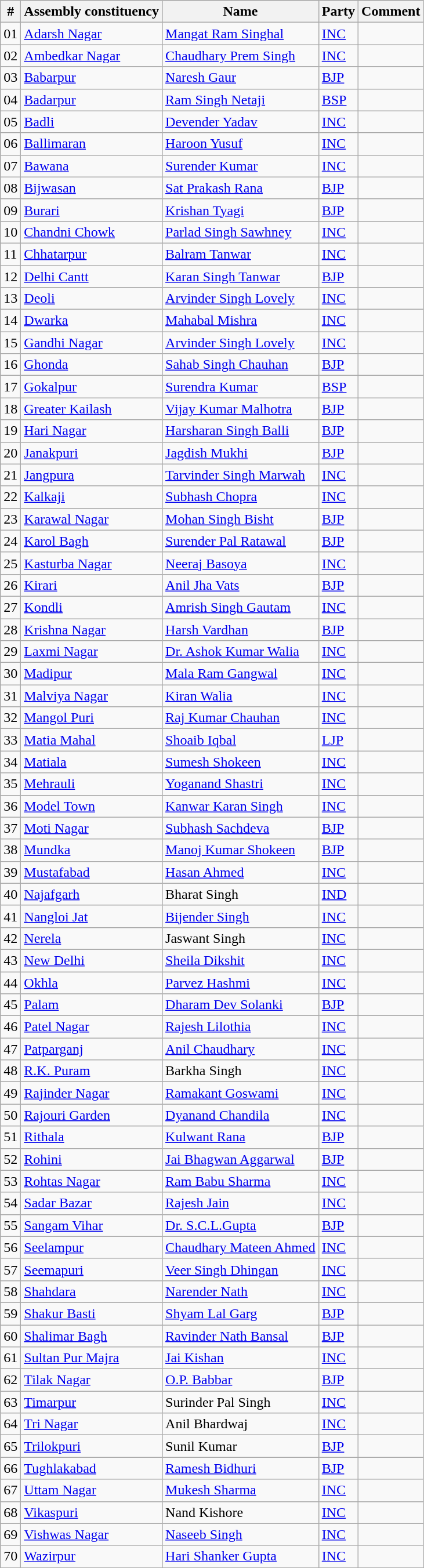<table class="wikitable sortable">
<tr>
<th>#</th>
<th>Assembly constituency</th>
<th>Name</th>
<th>Party</th>
<th>Comment</th>
</tr>
<tr>
<td>01</td>
<td><a href='#'>Adarsh Nagar</a></td>
<td><a href='#'>Mangat Ram Singhal</a></td>
<td><a href='#'>INC</a></td>
<td></td>
</tr>
<tr>
<td>02</td>
<td><a href='#'>Ambedkar Nagar</a></td>
<td><a href='#'>Chaudhary Prem Singh</a></td>
<td><a href='#'>INC</a></td>
<td></td>
</tr>
<tr>
<td>03</td>
<td><a href='#'>Babarpur</a></td>
<td><a href='#'>Naresh Gaur</a></td>
<td><a href='#'>BJP</a></td>
<td></td>
</tr>
<tr>
<td>04</td>
<td><a href='#'>Badarpur</a></td>
<td><a href='#'>Ram Singh Netaji</a></td>
<td><a href='#'>BSP</a></td>
<td></td>
</tr>
<tr>
<td>05</td>
<td><a href='#'>Badli</a></td>
<td><a href='#'>Devender Yadav</a></td>
<td><a href='#'>INC</a></td>
<td></td>
</tr>
<tr>
<td>06</td>
<td><a href='#'>Ballimaran</a></td>
<td><a href='#'>Haroon Yusuf</a></td>
<td><a href='#'>INC</a></td>
<td></td>
</tr>
<tr>
<td>07</td>
<td><a href='#'>Bawana</a></td>
<td><a href='#'>Surender Kumar</a></td>
<td><a href='#'>INC</a></td>
<td></td>
</tr>
<tr>
<td>08</td>
<td><a href='#'>Bijwasan</a></td>
<td><a href='#'>Sat Prakash Rana</a></td>
<td><a href='#'>BJP</a></td>
<td></td>
</tr>
<tr>
<td>09</td>
<td><a href='#'>Burari</a></td>
<td><a href='#'>Krishan Tyagi</a></td>
<td><a href='#'>BJP</a></td>
<td></td>
</tr>
<tr>
<td>10</td>
<td><a href='#'>Chandni Chowk</a></td>
<td><a href='#'>Parlad Singh Sawhney</a></td>
<td><a href='#'>INC</a></td>
<td></td>
</tr>
<tr>
<td>11</td>
<td><a href='#'>Chhatarpur</a></td>
<td><a href='#'>Balram Tanwar</a></td>
<td><a href='#'>INC</a></td>
<td></td>
</tr>
<tr>
<td>12</td>
<td><a href='#'>Delhi Cantt</a></td>
<td><a href='#'>Karan Singh Tanwar</a></td>
<td><a href='#'>BJP</a></td>
<td></td>
</tr>
<tr>
<td>13</td>
<td><a href='#'>Deoli</a></td>
<td><a href='#'>Arvinder Singh Lovely</a></td>
<td><a href='#'>INC</a></td>
<td></td>
</tr>
<tr>
<td>14</td>
<td><a href='#'>Dwarka</a></td>
<td><a href='#'>Mahabal Mishra</a></td>
<td><a href='#'>INC</a></td>
<td></td>
</tr>
<tr>
<td>15</td>
<td><a href='#'>Gandhi Nagar</a></td>
<td><a href='#'>Arvinder Singh Lovely</a></td>
<td><a href='#'>INC</a></td>
<td></td>
</tr>
<tr>
<td>16</td>
<td><a href='#'>Ghonda</a></td>
<td><a href='#'>Sahab Singh Chauhan</a></td>
<td><a href='#'>BJP</a></td>
<td></td>
</tr>
<tr>
<td>17</td>
<td><a href='#'>Gokalpur</a></td>
<td><a href='#'>Surendra Kumar</a></td>
<td><a href='#'>BSP</a></td>
<td></td>
</tr>
<tr>
<td>18</td>
<td><a href='#'>Greater Kailash</a></td>
<td><a href='#'>Vijay Kumar Malhotra</a></td>
<td><a href='#'>BJP</a></td>
<td></td>
</tr>
<tr>
<td>19</td>
<td><a href='#'>Hari Nagar</a></td>
<td><a href='#'>Harsharan Singh Balli</a></td>
<td><a href='#'>BJP</a></td>
<td></td>
</tr>
<tr>
<td>20</td>
<td><a href='#'>Janakpuri</a></td>
<td><a href='#'>Jagdish Mukhi</a></td>
<td><a href='#'>BJP</a></td>
<td></td>
</tr>
<tr>
<td>21</td>
<td><a href='#'>Jangpura</a></td>
<td><a href='#'>Tarvinder Singh Marwah</a></td>
<td><a href='#'>INC</a></td>
<td></td>
</tr>
<tr>
<td>22</td>
<td><a href='#'>Kalkaji</a></td>
<td><a href='#'>Subhash Chopra</a></td>
<td><a href='#'>INC</a></td>
<td></td>
</tr>
<tr>
<td>23</td>
<td><a href='#'>Karawal Nagar</a></td>
<td><a href='#'>Mohan Singh Bisht</a></td>
<td><a href='#'>BJP</a></td>
<td></td>
</tr>
<tr>
<td>24</td>
<td><a href='#'>Karol Bagh</a></td>
<td><a href='#'>Surender Pal Ratawal</a></td>
<td><a href='#'>BJP</a></td>
<td></td>
</tr>
<tr>
<td>25</td>
<td><a href='#'>Kasturba Nagar</a></td>
<td><a href='#'>Neeraj Basoya</a></td>
<td><a href='#'>INC</a></td>
<td></td>
</tr>
<tr>
<td>26</td>
<td><a href='#'>Kirari</a></td>
<td><a href='#'>Anil Jha Vats</a></td>
<td><a href='#'>BJP</a></td>
<td></td>
</tr>
<tr>
<td>27</td>
<td><a href='#'>Kondli</a></td>
<td><a href='#'>Amrish Singh Gautam</a></td>
<td><a href='#'>INC</a></td>
<td></td>
</tr>
<tr>
<td>28</td>
<td><a href='#'>Krishna Nagar</a></td>
<td><a href='#'>Harsh Vardhan</a></td>
<td><a href='#'>BJP</a></td>
<td></td>
</tr>
<tr>
<td>29</td>
<td><a href='#'>Laxmi Nagar</a></td>
<td><a href='#'>Dr. Ashok Kumar Walia</a></td>
<td><a href='#'>INC</a></td>
<td></td>
</tr>
<tr>
<td>30</td>
<td><a href='#'>Madipur</a></td>
<td><a href='#'>Mala Ram Gangwal</a></td>
<td><a href='#'>INC</a></td>
<td></td>
</tr>
<tr>
<td>31</td>
<td><a href='#'>Malviya Nagar</a></td>
<td><a href='#'>Kiran Walia</a></td>
<td><a href='#'>INC</a></td>
<td></td>
</tr>
<tr>
<td>32</td>
<td><a href='#'>Mangol Puri</a></td>
<td><a href='#'>Raj Kumar Chauhan</a></td>
<td><a href='#'>INC</a></td>
<td></td>
</tr>
<tr>
<td>33</td>
<td><a href='#'>Matia Mahal</a></td>
<td><a href='#'>Shoaib Iqbal</a></td>
<td><a href='#'>LJP</a></td>
<td></td>
</tr>
<tr>
<td>34</td>
<td><a href='#'>Matiala</a></td>
<td><a href='#'>Sumesh Shokeen</a></td>
<td><a href='#'>INC</a></td>
<td></td>
</tr>
<tr>
<td>35</td>
<td><a href='#'>Mehrauli</a></td>
<td><a href='#'>Yoganand Shastri</a></td>
<td><a href='#'>INC</a></td>
<td></td>
</tr>
<tr>
<td>36</td>
<td><a href='#'>Model Town</a></td>
<td><a href='#'>Kanwar Karan Singh</a></td>
<td><a href='#'>INC</a></td>
<td></td>
</tr>
<tr>
<td>37</td>
<td><a href='#'>Moti Nagar</a></td>
<td><a href='#'>Subhash Sachdeva</a></td>
<td><a href='#'>BJP</a></td>
<td></td>
</tr>
<tr>
<td>38</td>
<td><a href='#'>Mundka</a></td>
<td><a href='#'>Manoj Kumar Shokeen</a></td>
<td><a href='#'>BJP</a></td>
<td></td>
</tr>
<tr>
<td>39</td>
<td><a href='#'>Mustafabad</a></td>
<td><a href='#'>Hasan Ahmed</a></td>
<td><a href='#'>INC</a></td>
<td></td>
</tr>
<tr>
<td>40</td>
<td><a href='#'>Najafgarh</a></td>
<td>Bharat Singh</td>
<td><a href='#'>IND</a></td>
<td></td>
</tr>
<tr>
<td>41</td>
<td><a href='#'>Nangloi Jat</a></td>
<td><a href='#'>Bijender Singh</a></td>
<td><a href='#'>INC</a></td>
<td></td>
</tr>
<tr>
<td>42</td>
<td><a href='#'>Nerela</a></td>
<td>Jaswant Singh</td>
<td><a href='#'>INC</a></td>
<td></td>
</tr>
<tr>
<td>43</td>
<td><a href='#'>New Delhi</a></td>
<td><a href='#'>Sheila Dikshit</a></td>
<td><a href='#'>INC</a></td>
<td></td>
</tr>
<tr>
<td>44</td>
<td><a href='#'>Okhla</a></td>
<td><a href='#'>Parvez Hashmi</a></td>
<td><a href='#'>INC</a></td>
<td></td>
</tr>
<tr>
<td>45</td>
<td><a href='#'>Palam</a></td>
<td><a href='#'>Dharam Dev Solanki</a></td>
<td><a href='#'>BJP</a></td>
<td></td>
</tr>
<tr>
<td>46</td>
<td><a href='#'>Patel Nagar</a></td>
<td><a href='#'>Rajesh Lilothia</a></td>
<td><a href='#'>INC</a></td>
<td></td>
</tr>
<tr>
<td>47</td>
<td><a href='#'>Patparganj</a></td>
<td><a href='#'>Anil Chaudhary</a></td>
<td><a href='#'>INC</a></td>
<td></td>
</tr>
<tr>
<td>48</td>
<td><a href='#'>R.K. Puram</a></td>
<td>Barkha Singh</td>
<td><a href='#'>INC</a></td>
<td></td>
</tr>
<tr>
<td>49</td>
<td><a href='#'>Rajinder Nagar</a></td>
<td><a href='#'>Ramakant Goswami</a></td>
<td><a href='#'>INC</a></td>
<td></td>
</tr>
<tr>
<td>50</td>
<td><a href='#'>Rajouri Garden</a></td>
<td><a href='#'>Dyanand Chandila</a></td>
<td><a href='#'>INC</a></td>
<td></td>
</tr>
<tr>
<td>51</td>
<td><a href='#'>Rithala</a></td>
<td><a href='#'>Kulwant Rana</a></td>
<td><a href='#'>BJP</a></td>
<td></td>
</tr>
<tr>
<td>52</td>
<td><a href='#'>Rohini</a></td>
<td><a href='#'>Jai Bhagwan Aggarwal</a></td>
<td><a href='#'>BJP</a></td>
<td></td>
</tr>
<tr>
<td>53</td>
<td><a href='#'>Rohtas Nagar</a></td>
<td><a href='#'>Ram Babu Sharma</a></td>
<td><a href='#'>INC</a></td>
<td></td>
</tr>
<tr>
<td>54</td>
<td><a href='#'>Sadar Bazar</a></td>
<td><a href='#'>Rajesh Jain</a></td>
<td><a href='#'>INC</a></td>
<td></td>
</tr>
<tr>
<td>55</td>
<td><a href='#'>Sangam Vihar</a></td>
<td><a href='#'>Dr. S.C.L.Gupta</a></td>
<td><a href='#'>BJP</a></td>
<td></td>
</tr>
<tr>
<td>56</td>
<td><a href='#'>Seelampur</a></td>
<td><a href='#'>Chaudhary Mateen Ahmed</a></td>
<td><a href='#'>INC</a></td>
<td></td>
</tr>
<tr>
<td>57</td>
<td><a href='#'>Seemapuri</a></td>
<td><a href='#'>Veer Singh Dhingan</a></td>
<td><a href='#'>INC</a></td>
<td></td>
</tr>
<tr>
<td>58</td>
<td><a href='#'>Shahdara</a></td>
<td><a href='#'>Narender Nath</a></td>
<td><a href='#'>INC</a></td>
<td></td>
</tr>
<tr>
<td>59</td>
<td><a href='#'>Shakur Basti</a></td>
<td><a href='#'>Shyam Lal Garg</a></td>
<td><a href='#'>BJP</a></td>
<td></td>
</tr>
<tr>
<td>60</td>
<td><a href='#'>Shalimar Bagh</a></td>
<td><a href='#'>Ravinder Nath Bansal</a></td>
<td><a href='#'>BJP</a></td>
<td></td>
</tr>
<tr>
<td>61</td>
<td><a href='#'>Sultan Pur Majra</a></td>
<td><a href='#'>Jai Kishan</a></td>
<td><a href='#'>INC</a></td>
<td></td>
</tr>
<tr>
<td>62</td>
<td><a href='#'>Tilak Nagar</a></td>
<td><a href='#'>O.P. Babbar</a></td>
<td><a href='#'>BJP</a></td>
<td></td>
</tr>
<tr>
<td>63</td>
<td><a href='#'>Timarpur</a></td>
<td>Surinder Pal Singh</td>
<td><a href='#'>INC</a></td>
<td></td>
</tr>
<tr>
<td>64</td>
<td><a href='#'>Tri Nagar</a></td>
<td>Anil Bhardwaj</td>
<td><a href='#'>INC</a></td>
<td></td>
</tr>
<tr>
<td>65</td>
<td><a href='#'>Trilokpuri</a></td>
<td>Sunil Kumar</td>
<td><a href='#'>BJP</a></td>
<td></td>
</tr>
<tr>
<td>66</td>
<td><a href='#'>Tughlakabad</a></td>
<td><a href='#'>Ramesh Bidhuri</a></td>
<td><a href='#'>BJP</a></td>
<td></td>
</tr>
<tr>
<td>67</td>
<td><a href='#'>Uttam Nagar</a></td>
<td><a href='#'>Mukesh Sharma</a></td>
<td><a href='#'>INC</a></td>
<td></td>
</tr>
<tr>
<td>68</td>
<td><a href='#'>Vikaspuri</a></td>
<td>Nand Kishore</td>
<td><a href='#'>INC</a></td>
<td></td>
</tr>
<tr>
<td>69</td>
<td><a href='#'>Vishwas Nagar</a></td>
<td><a href='#'>Naseeb Singh</a></td>
<td><a href='#'>INC</a></td>
<td></td>
</tr>
<tr>
<td>70</td>
<td><a href='#'>Wazirpur</a></td>
<td><a href='#'>Hari Shanker Gupta</a></td>
<td><a href='#'>INC</a></td>
<td></td>
</tr>
<tr>
</tr>
</table>
